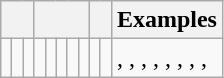<table class="wikitable">
<tr>
<th colspan=3></th>
<th colspan=5></th>
<th colspan=2></th>
<th>Examples</th>
</tr>
<tr>
<td></td>
<td></td>
<td></td>
<td></td>
<td></td>
<td></td>
<td></td>
<td></td>
<td></td>
<td></td>
<td>, , , , , , , , </td>
</tr>
</table>
